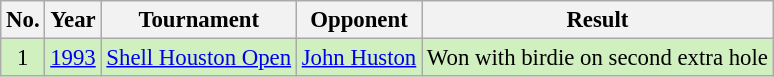<table class="wikitable" style="font-size:95%;">
<tr>
<th>No.</th>
<th>Year</th>
<th>Tournament</th>
<th>Opponent</th>
<th>Result</th>
</tr>
<tr style="background:#D0F0C0;">
<td align=center>1</td>
<td><a href='#'>1993</a></td>
<td><a href='#'>Shell Houston Open</a></td>
<td> <a href='#'>John Huston</a></td>
<td>Won with birdie on second extra hole</td>
</tr>
</table>
